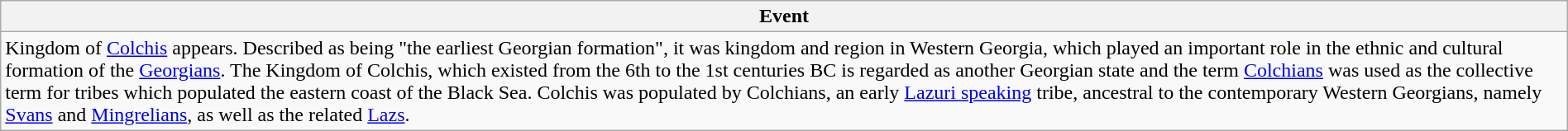<table class="wikitable" width="100%">
<tr>
<th style="width:6%">Event</th>
</tr>
<tr>
<td>Kingdom of <a href='#'>Colchis</a> appears. Described as being "the earliest Georgian formation", it was kingdom and region in Western Georgia, which played an important role in the ethnic and cultural formation of the <a href='#'>Georgians</a>. The Kingdom of Colchis, which existed from the 6th to the 1st centuries BC is regarded as another Georgian state and the term <a href='#'>Colchians</a> was used as the collective term for tribes which populated the eastern coast of the Black Sea. Colchis was populated by Colchians, an early <a href='#'>Lazuri speaking</a> tribe, ancestral to the contemporary Western Georgians, namely <a href='#'>Svans</a> and <a href='#'>Mingrelians</a>, as well as the related <a href='#'>Lazs</a>.</td>
</tr>
</table>
